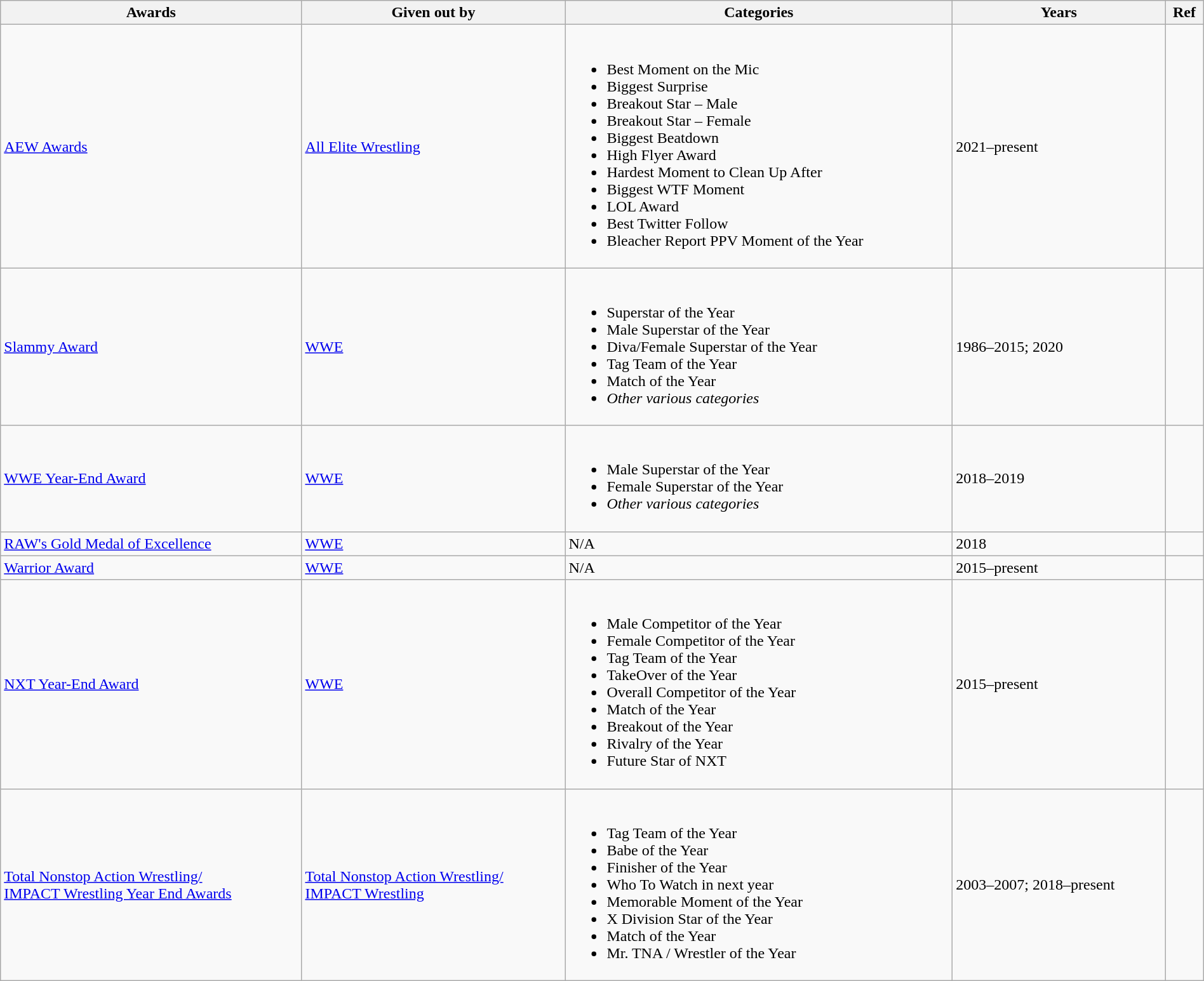<table class="wikitable" style="width:100%;">
<tr>
<th>Awards</th>
<th>Given out by</th>
<th>Categories</th>
<th>Years</th>
<th>Ref</th>
</tr>
<tr>
<td><a href='#'>AEW Awards</a></td>
<td><a href='#'>All Elite Wrestling</a></td>
<td><br><ul><li>Best Moment on the Mic</li><li>Biggest Surprise</li><li>Breakout Star – Male</li><li>Breakout Star – Female</li><li>Biggest Beatdown</li><li>High Flyer Award</li><li>Hardest Moment to Clean Up After</li><li>Biggest WTF Moment</li><li>LOL Award</li><li>Best Twitter Follow</li><li>Bleacher Report PPV Moment of the Year</li></ul></td>
<td>2021–present</td>
<td></td>
</tr>
<tr>
<td><a href='#'>Slammy Award</a></td>
<td><a href='#'>WWE</a></td>
<td><br><ul><li>Superstar of the Year</li><li>Male Superstar of the Year</li><li>Diva/Female Superstar of the Year</li><li>Tag Team of the Year</li><li>Match of the Year</li><li><em>Other various categories</em></li></ul></td>
<td>1986–2015; 2020</td>
<td></td>
</tr>
<tr>
<td><a href='#'>WWE Year-End Award</a></td>
<td><a href='#'>WWE</a></td>
<td><br><ul><li>Male Superstar of the Year</li><li>Female Superstar of the Year</li><li><em>Other various categories</em></li></ul></td>
<td>2018–2019</td>
<td></td>
</tr>
<tr>
<td><a href='#'>RAW's Gold Medal of Excellence</a></td>
<td><a href='#'>WWE</a></td>
<td>N/A</td>
<td>2018</td>
<td></td>
</tr>
<tr>
<td><a href='#'>Warrior Award</a></td>
<td><a href='#'>WWE</a></td>
<td>N/A</td>
<td>2015–present</td>
<td></td>
</tr>
<tr>
<td><a href='#'>NXT Year-End Award</a></td>
<td><a href='#'>WWE</a></td>
<td><br><ul><li>Male Competitor of the Year</li><li>Female Competitor of the Year</li><li>Tag Team of the Year</li><li>TakeOver of the Year</li><li>Overall Competitor of the Year</li><li>Match of the Year</li><li>Breakout of the Year</li><li>Rivalry of the Year</li><li>Future Star of NXT</li></ul></td>
<td>2015–present</td>
<td></td>
</tr>
<tr>
<td><a href='#'>Total Nonstop Action Wrestling/<br>IMPACT Wrestling Year End Awards</a></td>
<td><a href='#'>Total Nonstop Action Wrestling/<br>IMPACT Wrestling</a></td>
<td><br><ul><li>Tag Team of the Year</li><li>Babe of the Year</li><li>Finisher of the Year</li><li>Who To Watch in next year</li><li>Memorable Moment of the Year</li><li>X Division Star of the Year</li><li>Match of the Year</li><li>Mr. TNA / Wrestler of the Year</li></ul></td>
<td>2003–2007; 2018–present</td>
<td></td>
</tr>
</table>
